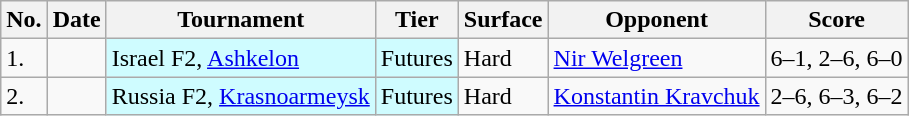<table class="sortable wikitable">
<tr>
<th>No.</th>
<th>Date</th>
<th>Tournament</th>
<th>Tier</th>
<th>Surface</th>
<th>Opponent</th>
<th class="unsortable">Score</th>
</tr>
<tr>
<td>1.</td>
<td></td>
<td style="background:#cffcff;">Israel F2, <a href='#'>Ashkelon</a></td>
<td style="background:#cffcff;">Futures</td>
<td>Hard</td>
<td> <a href='#'>Nir Welgreen</a></td>
<td>6–1, 2–6, 6–0</td>
</tr>
<tr>
<td>2.</td>
<td></td>
<td style="background:#cffcff;">Russia F2, <a href='#'>Krasnoarmeysk</a></td>
<td style="background:#cffcff;">Futures</td>
<td>Hard</td>
<td> <a href='#'>Konstantin Kravchuk</a></td>
<td>2–6, 6–3, 6–2</td>
</tr>
</table>
